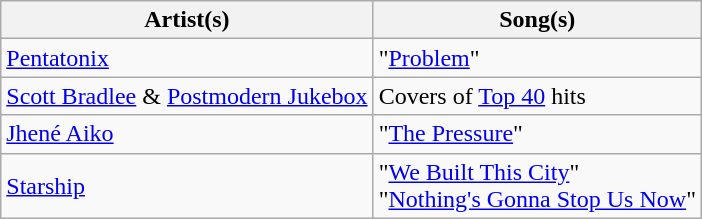<table class="wikitable plainrowheaders">
<tr>
<th scope="col">Artist(s)</th>
<th>Song(s)</th>
</tr>
<tr>
<td scope="row"><a href='#'>Pentatonix</a></td>
<td>"<a href='#'>Problem</a>"</td>
</tr>
<tr>
<td scope="row"><a href='#'>Scott Bradlee</a> & <a href='#'>Postmodern Jukebox</a></td>
<td>Covers of <a href='#'>Top 40</a> hits</td>
</tr>
<tr>
<td><a href='#'>Jhené Aiko</a></td>
<td>"<a href='#'>The Pressure</a>"</td>
</tr>
<tr>
<td><a href='#'>Starship</a><br></td>
<td>"<a href='#'>We Built This City</a>"<br>"<a href='#'>Nothing's Gonna Stop Us Now</a>"</td>
</tr>
</table>
